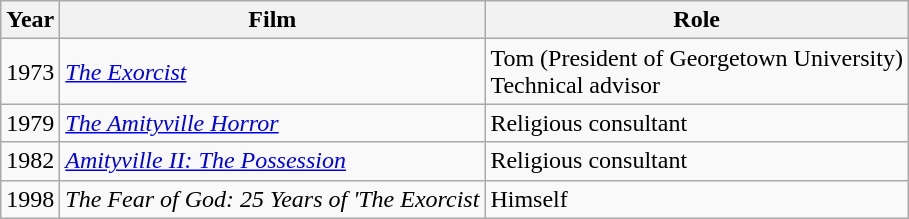<table class="wikitable">
<tr>
<th>Year</th>
<th>Film</th>
<th>Role</th>
</tr>
<tr>
<td>1973</td>
<td><em><a href='#'>The Exorcist</a></em></td>
<td>Tom (President of Georgetown University)<br>Technical advisor</td>
</tr>
<tr>
<td>1979</td>
<td><a href='#'><em>The Amityville Horror</em></a></td>
<td>Religious consultant</td>
</tr>
<tr>
<td>1982</td>
<td><em><a href='#'>Amityville II: The Possession</a></em></td>
<td>Religious consultant</td>
</tr>
<tr>
<td>1998</td>
<td><em>The Fear of God: 25 Years of 'The Exorcist<strong></td>
<td>Himself</td>
</tr>
</table>
